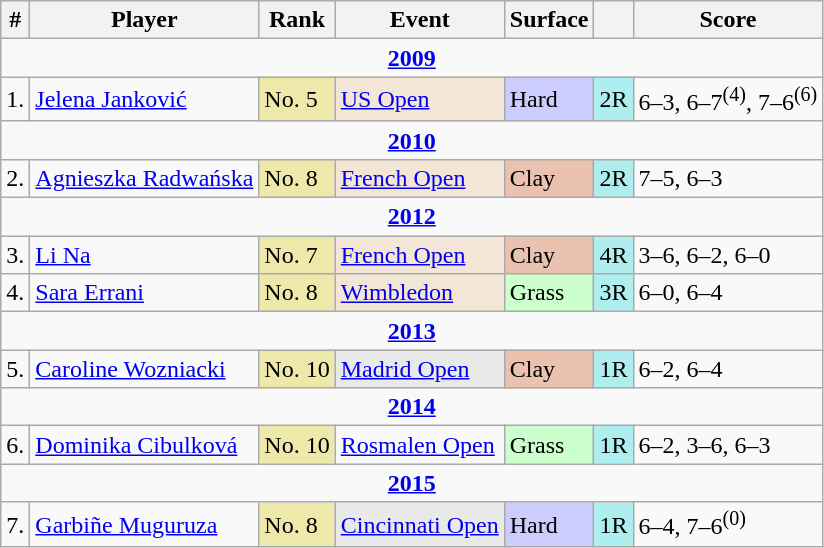<table class="wikitable sortable">
<tr>
<th>#</th>
<th>Player</th>
<th>Rank</th>
<th>Event</th>
<th>Surface</th>
<th></th>
<th>Score</th>
</tr>
<tr>
<td colspan=7 style=text-align:center><strong><a href='#'>2009</a></strong></td>
</tr>
<tr>
<td>1.</td>
<td> <a href='#'>Jelena Janković</a></td>
<td bgcolor=EEE8AA>No. 5</td>
<td bgcolor=F3E6D7><a href='#'>US Open</a></td>
<td bgcolor=CCCCFF>Hard</td>
<td bgcolor=afeeee>2R</td>
<td>6–3, 6–7<sup>(4)</sup>, 7–6<sup>(6)</sup></td>
</tr>
<tr>
<td colspan=7 style=text-align:center><strong><a href='#'>2010</a></strong></td>
</tr>
<tr>
<td>2.</td>
<td> <a href='#'>Agnieszka Radwańska</a></td>
<td bgcolor=EEE8AA>No. 8</td>
<td style="background:#f3e6d7;"><a href='#'>French Open</a></td>
<td bgcolor="EBC2AF">Clay</td>
<td bgcolor=afeeee>2R</td>
<td>7–5, 6–3</td>
</tr>
<tr>
<td colspan="7" style="text-align:center"><strong><a href='#'>2012</a></strong></td>
</tr>
<tr>
<td>3.</td>
<td> <a href='#'>Li Na</a></td>
<td bgcolor=EEE8AA>No. 7</td>
<td style="background:#f3e6d7;"><a href='#'>French Open</a></td>
<td bgcolor="EBC2AF">Clay</td>
<td bgcolor=afeeee>4R</td>
<td>3–6, 6–2, 6–0</td>
</tr>
<tr>
<td>4.</td>
<td> <a href='#'>Sara Errani</a></td>
<td bgcolor=EEE8AA>No. 8</td>
<td style="background:#f3e6d7;"><a href='#'>Wimbledon</a></td>
<td bgcolor=CCFFCC>Grass</td>
<td bgcolor=afeeee>3R</td>
<td>6–0, 6–4</td>
</tr>
<tr>
<td colspan="7" style="text-align:center"><strong><a href='#'>2013</a></strong></td>
</tr>
<tr>
<td>5.</td>
<td> <a href='#'>Caroline Wozniacki</a></td>
<td bgcolor=EEE8AA>No. 10</td>
<td bgcolor=e9e9e9><a href='#'>Madrid Open</a></td>
<td bgcolor=EBC2AF>Clay</td>
<td bgcolor=afeeee>1R</td>
<td>6–2, 6–4</td>
</tr>
<tr>
<td colspan="7" style="text-align:center"><strong><a href='#'>2014</a></strong></td>
</tr>
<tr>
<td>6.</td>
<td> <a href='#'>Dominika Cibulková</a></td>
<td bgcolor=EEE8AA>No. 10</td>
<td><a href='#'>Rosmalen Open</a></td>
<td bgcolor=CCFFCC>Grass</td>
<td bgcolor=afeeee>1R</td>
<td>6–2, 3–6, 6–3</td>
</tr>
<tr>
<td colspan="7" style="text-align:center"><strong><a href='#'>2015</a></strong></td>
</tr>
<tr>
<td>7.</td>
<td> <a href='#'>Garbiñe Muguruza</a></td>
<td bgcolor=EEE8AA>No. 8</td>
<td bgcolor=E9E9E9><a href='#'>Cincinnati Open</a></td>
<td bgcolor=CCCCFF>Hard</td>
<td bgcolor=afeeee>1R</td>
<td>6–4, 7–6<sup>(0)</sup></td>
</tr>
</table>
